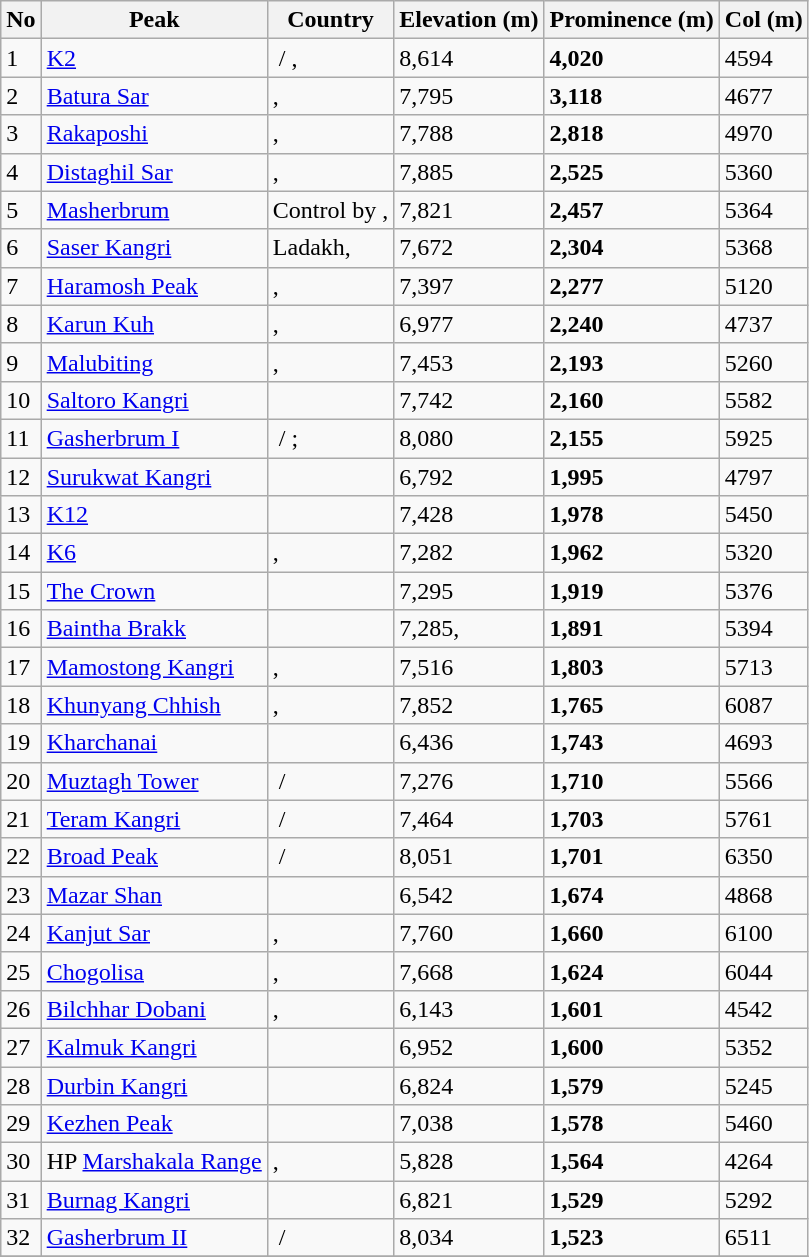<table class="wikitable sortable">
<tr>
<th>No</th>
<th>Peak</th>
<th>Country</th>
<th>Elevation (m)</th>
<th>Prominence (m)</th>
<th>Col (m)</th>
</tr>
<tr>
<td>1</td>
<td><a href='#'>K2</a></td>
<td> / ,</td>
<td>8,614</td>
<td><strong>4,020</strong></td>
<td>4594</td>
</tr>
<tr>
<td>2</td>
<td><a href='#'>Batura Sar</a></td>
<td>,</td>
<td>7,795</td>
<td><strong>3,118</strong></td>
<td>4677</td>
</tr>
<tr>
<td>3</td>
<td><a href='#'>Rakaposhi</a></td>
<td>,</td>
<td>7,788</td>
<td><strong>2,818</strong></td>
<td>4970</td>
</tr>
<tr>
<td>4</td>
<td><a href='#'>Distaghil Sar</a></td>
<td>,</td>
<td>7,885</td>
<td><strong>2,525</strong></td>
<td>5360</td>
</tr>
<tr>
<td>5</td>
<td><a href='#'>Masherbrum</a></td>
<td>Control by ,</td>
<td>7,821</td>
<td><strong>2,457</strong></td>
<td>5364</td>
</tr>
<tr>
<td>6</td>
<td><a href='#'>Saser Kangri</a></td>
<td>Ladakh,</td>
<td>7,672</td>
<td><strong>2,304</strong></td>
<td>5368</td>
</tr>
<tr>
<td>7</td>
<td><a href='#'>Haramosh Peak</a></td>
<td>,</td>
<td>7,397</td>
<td><strong>2,277</strong></td>
<td>5120</td>
</tr>
<tr>
<td>8</td>
<td><a href='#'>Karun Kuh</a></td>
<td>,</td>
<td>6,977</td>
<td><strong>2,240</strong></td>
<td>4737</td>
</tr>
<tr>
<td>9</td>
<td><a href='#'>Malubiting</a></td>
<td>,</td>
<td>7,453</td>
<td><strong>2,193</strong></td>
<td>5260</td>
</tr>
<tr>
<td>10</td>
<td><a href='#'>Saltoro Kangri</a></td>
<td></td>
<td>7,742</td>
<td><strong>2,160</strong></td>
<td>5582</td>
</tr>
<tr>
<td>11</td>
<td><a href='#'>Gasherbrum I</a></td>
<td> / ;</td>
<td>8,080</td>
<td><strong>2,155</strong></td>
<td>5925</td>
</tr>
<tr>
<td>12</td>
<td><a href='#'>Surukwat Kangri</a></td>
<td></td>
<td>6,792</td>
<td><strong>1,995</strong></td>
<td>4797</td>
</tr>
<tr>
<td>13</td>
<td><a href='#'>K12</a></td>
<td></td>
<td>7,428</td>
<td><strong>1,978</strong></td>
<td>5450</td>
</tr>
<tr>
<td>14</td>
<td><a href='#'>K6</a></td>
<td>,</td>
<td>7,282</td>
<td><strong>1,962</strong></td>
<td>5320</td>
</tr>
<tr>
<td>15</td>
<td><a href='#'>The Crown</a></td>
<td></td>
<td>7,295</td>
<td><strong>1,919</strong></td>
<td>5376</td>
</tr>
<tr>
<td>16</td>
<td><a href='#'>Baintha Brakk</a></td>
<td></td>
<td>7,285,</td>
<td><strong>1,891</strong></td>
<td>5394</td>
</tr>
<tr>
<td>17</td>
<td><a href='#'>Mamostong Kangri</a></td>
<td>,</td>
<td>7,516</td>
<td><strong>1,803</strong></td>
<td>5713</td>
</tr>
<tr>
<td>18</td>
<td><a href='#'>Khunyang Chhish</a></td>
<td>,</td>
<td>7,852</td>
<td><strong>1,765</strong></td>
<td>6087</td>
</tr>
<tr>
<td>19</td>
<td><a href='#'>Kharchanai</a></td>
<td></td>
<td>6,436</td>
<td><strong>1,743</strong></td>
<td>4693</td>
</tr>
<tr>
<td>20</td>
<td><a href='#'>Muztagh Tower</a></td>
<td> / </td>
<td>7,276</td>
<td><strong>1,710</strong></td>
<td>5566</td>
</tr>
<tr>
<td>21</td>
<td><a href='#'>Teram Kangri</a></td>
<td> / </td>
<td>7,464</td>
<td><strong>1,703</strong></td>
<td>5761</td>
</tr>
<tr>
<td>22</td>
<td><a href='#'>Broad Peak</a></td>
<td> / </td>
<td>8,051</td>
<td><strong>1,701</strong></td>
<td>6350</td>
</tr>
<tr>
<td>23</td>
<td><a href='#'>Mazar Shan</a></td>
<td></td>
<td>6,542</td>
<td><strong>1,674</strong></td>
<td>4868</td>
</tr>
<tr>
<td>24</td>
<td><a href='#'>Kanjut Sar</a></td>
<td>,</td>
<td>7,760</td>
<td><strong>1,660</strong></td>
<td>6100</td>
</tr>
<tr>
<td>25</td>
<td><a href='#'>Chogolisa</a></td>
<td>,</td>
<td>7,668</td>
<td><strong>1,624</strong></td>
<td>6044</td>
</tr>
<tr>
<td>26</td>
<td><a href='#'>Bilchhar Dobani</a></td>
<td>,</td>
<td>6,143</td>
<td><strong>1,601</strong></td>
<td>4542</td>
</tr>
<tr>
<td>27</td>
<td><a href='#'>Kalmuk Kangri</a></td>
<td></td>
<td>6,952</td>
<td><strong>1,600</strong></td>
<td>5352</td>
</tr>
<tr>
<td>28</td>
<td><a href='#'>Durbin Kangri</a></td>
<td></td>
<td>6,824</td>
<td><strong>1,579</strong></td>
<td>5245</td>
</tr>
<tr>
<td>29</td>
<td><a href='#'>Kezhen Peak</a></td>
<td></td>
<td>7,038</td>
<td><strong>1,578</strong></td>
<td>5460</td>
</tr>
<tr>
<td>30</td>
<td>HP <a href='#'>Marshakala Range</a></td>
<td>,</td>
<td>5,828</td>
<td><strong>1,564</strong></td>
<td>4264</td>
</tr>
<tr>
<td>31</td>
<td><a href='#'>Burnag Kangri</a></td>
<td></td>
<td>6,821</td>
<td><strong>1,529</strong></td>
<td>5292</td>
</tr>
<tr>
<td>32</td>
<td><a href='#'>Gasherbrum II</a></td>
<td> / </td>
<td>8,034</td>
<td><strong>1,523</strong></td>
<td>6511</td>
</tr>
<tr>
</tr>
</table>
